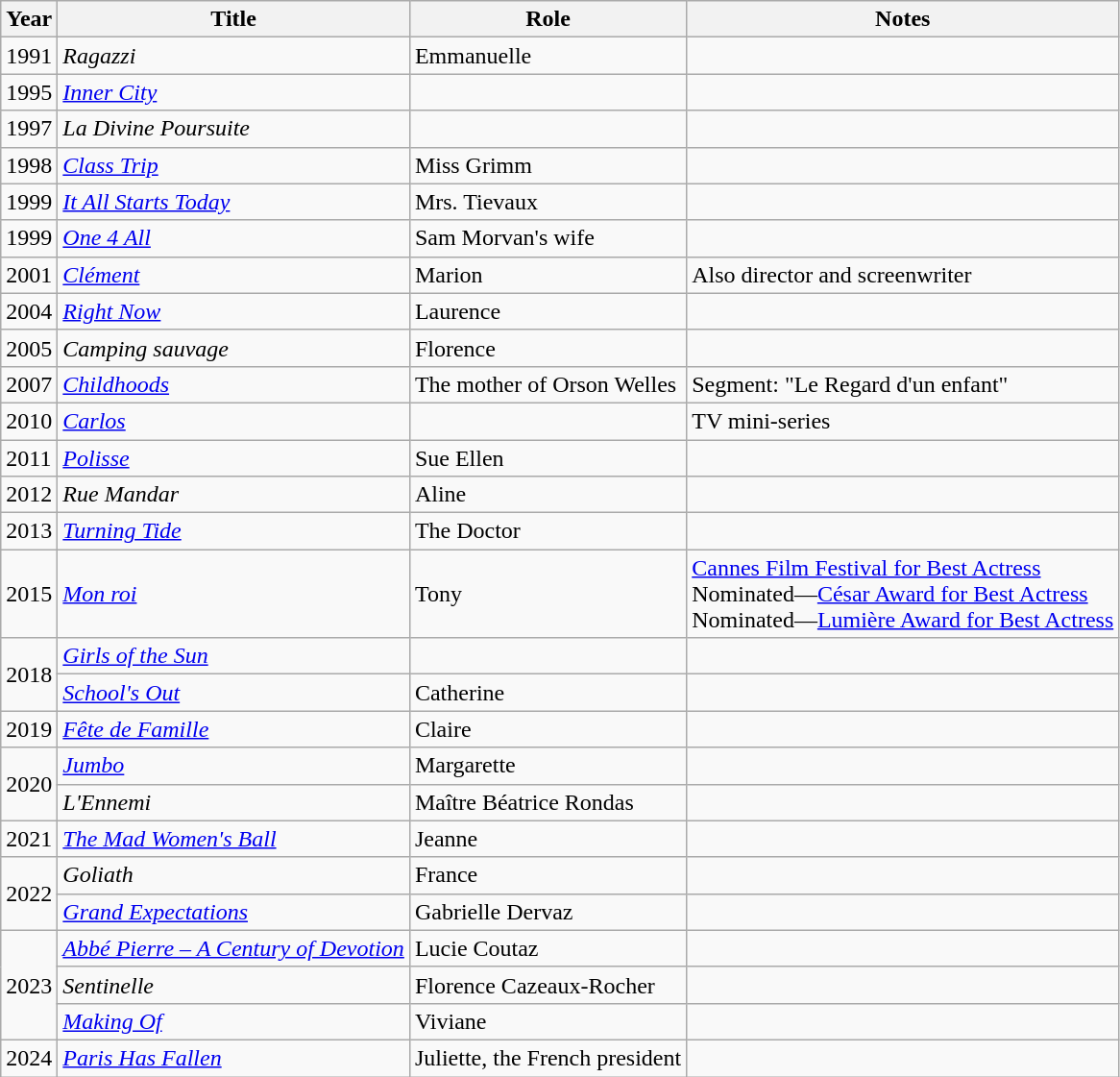<table class="wikitable sortable">
<tr>
<th>Year</th>
<th>Title</th>
<th>Role</th>
<th class="unsortable">Notes</th>
</tr>
<tr>
<td>1991</td>
<td><em>Ragazzi</em></td>
<td>Emmanuelle</td>
<td></td>
</tr>
<tr>
<td>1995</td>
<td><em><a href='#'>Inner City</a></em></td>
<td></td>
<td></td>
</tr>
<tr>
<td>1997</td>
<td><em>La Divine Poursuite</em></td>
<td></td>
<td></td>
</tr>
<tr>
<td>1998</td>
<td><em><a href='#'>Class Trip</a></em></td>
<td>Miss Grimm</td>
<td></td>
</tr>
<tr>
<td>1999</td>
<td><em><a href='#'>It All Starts Today</a></em></td>
<td>Mrs. Tievaux</td>
<td></td>
</tr>
<tr>
<td>1999</td>
<td><em><a href='#'>One 4 All</a></em></td>
<td>Sam Morvan's wife</td>
<td></td>
</tr>
<tr>
<td>2001</td>
<td><em><a href='#'>Clément</a></em></td>
<td>Marion</td>
<td>Also director and screenwriter</td>
</tr>
<tr>
<td>2004</td>
<td><em><a href='#'>Right Now</a></em></td>
<td>Laurence</td>
<td></td>
</tr>
<tr>
<td>2005</td>
<td><em>Camping sauvage</em></td>
<td>Florence</td>
<td></td>
</tr>
<tr>
<td>2007</td>
<td><em><a href='#'>Childhoods</a></em></td>
<td>The mother of Orson Welles</td>
<td>Segment: "Le Regard d'un enfant"</td>
</tr>
<tr>
<td>2010</td>
<td><em><a href='#'>Carlos</a></em></td>
<td></td>
<td>TV mini-series</td>
</tr>
<tr>
<td>2011</td>
<td><em><a href='#'>Polisse</a></em></td>
<td>Sue Ellen</td>
<td></td>
</tr>
<tr>
<td>2012</td>
<td><em>Rue Mandar</em></td>
<td>Aline</td>
<td></td>
</tr>
<tr>
<td>2013</td>
<td><em><a href='#'>Turning Tide</a></em></td>
<td>The Doctor</td>
<td></td>
</tr>
<tr>
<td>2015</td>
<td><em><a href='#'>Mon roi</a></em></td>
<td>Tony</td>
<td><a href='#'>Cannes Film Festival for Best Actress</a><br>Nominated—<a href='#'>César Award for Best Actress</a><br>Nominated—<a href='#'>Lumière Award for Best Actress</a></td>
</tr>
<tr>
<td rowspan="2">2018</td>
<td><em><a href='#'>Girls of the Sun</a></em></td>
<td></td>
<td></td>
</tr>
<tr>
<td><em><a href='#'>School's Out</a></em></td>
<td>Catherine</td>
<td></td>
</tr>
<tr>
<td>2019</td>
<td><em><a href='#'>Fête de Famille</a></em></td>
<td>Claire</td>
<td></td>
</tr>
<tr>
<td rowspan="2">2020</td>
<td><em><a href='#'>Jumbo</a></em></td>
<td>Margarette</td>
<td></td>
</tr>
<tr>
<td><em>L'Ennemi</em></td>
<td>Maître Béatrice Rondas</td>
<td></td>
</tr>
<tr>
<td>2021</td>
<td><em><a href='#'>The Mad Women's Ball</a></em></td>
<td>Jeanne</td>
<td></td>
</tr>
<tr>
<td rowspan="2">2022</td>
<td><em>Goliath</em></td>
<td>France</td>
<td></td>
</tr>
<tr>
<td><em><a href='#'>Grand Expectations</a></em></td>
<td>Gabrielle Dervaz</td>
<td></td>
</tr>
<tr>
<td rowspan="3">2023</td>
<td><em><a href='#'>Abbé Pierre – A Century of Devotion</a></em></td>
<td>Lucie Coutaz</td>
<td></td>
</tr>
<tr>
<td><em>Sentinelle</em></td>
<td>Florence Cazeaux-Rocher</td>
<td></td>
</tr>
<tr>
<td><em><a href='#'>Making Of</a></em></td>
<td>Viviane</td>
<td></td>
</tr>
<tr>
<td>2024</td>
<td><em><a href='#'>Paris Has Fallen</a></em></td>
<td>Juliette, the French president</td>
<td></td>
</tr>
</table>
